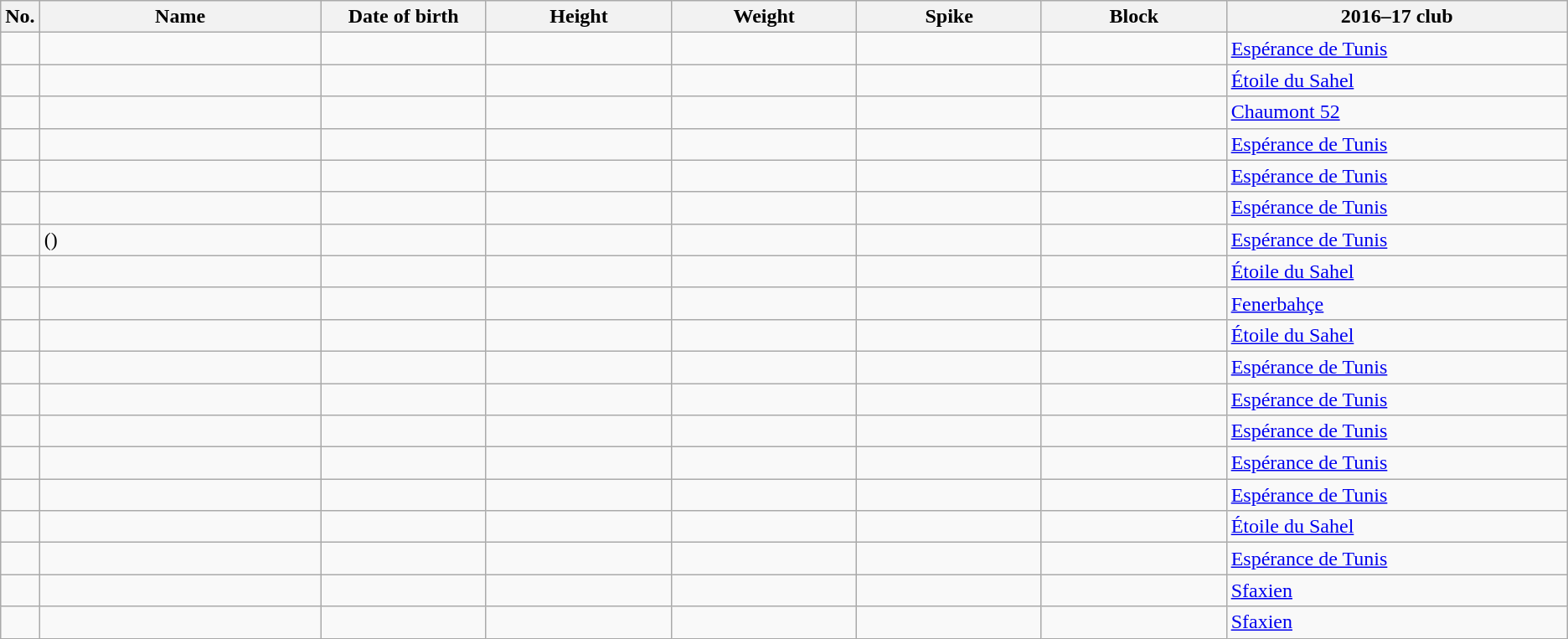<table class="wikitable sortable" style="font-size:100%; text-align:center;">
<tr>
<th>No.</th>
<th style="width:14em">Name</th>
<th style="width:8em">Date of birth</th>
<th style="width:9em">Height</th>
<th style="width:9em">Weight</th>
<th style="width:9em">Spike</th>
<th style="width:9em">Block</th>
<th style="width:17em">2016–17 club</th>
</tr>
<tr>
<td></td>
<td style="text-align:left;"></td>
<td style="text-align:right;"></td>
<td></td>
<td></td>
<td></td>
<td></td>
<td style="text-align:left;"> <a href='#'>Espérance de Tunis</a></td>
</tr>
<tr>
<td></td>
<td style="text-align:left;"></td>
<td style="text-align:right;"></td>
<td></td>
<td></td>
<td></td>
<td></td>
<td style="text-align:left;"> <a href='#'>Étoile du Sahel</a></td>
</tr>
<tr>
<td></td>
<td style="text-align:left;"></td>
<td style="text-align:right;"></td>
<td></td>
<td></td>
<td></td>
<td></td>
<td style="text-align:left;"> <a href='#'>Chaumont 52</a></td>
</tr>
<tr>
<td></td>
<td style="text-align:left;"></td>
<td style="text-align:right;"></td>
<td></td>
<td></td>
<td></td>
<td></td>
<td style="text-align:left;"> <a href='#'>Espérance de Tunis</a></td>
</tr>
<tr>
<td></td>
<td style="text-align:left;"></td>
<td style="text-align:right;"></td>
<td></td>
<td></td>
<td></td>
<td></td>
<td style="text-align:left;"> <a href='#'>Espérance de Tunis</a></td>
</tr>
<tr>
<td></td>
<td style="text-align:left;"></td>
<td style="text-align:right;"></td>
<td></td>
<td></td>
<td></td>
<td></td>
<td style="text-align:left;"> <a href='#'>Espérance de Tunis</a></td>
</tr>
<tr>
<td></td>
<td style="text-align:left;"> ()</td>
<td style="text-align:right;"></td>
<td></td>
<td></td>
<td></td>
<td></td>
<td style="text-align:left;"> <a href='#'>Espérance de Tunis</a></td>
</tr>
<tr>
<td></td>
<td style="text-align:left;"></td>
<td style="text-align:right;"></td>
<td></td>
<td></td>
<td></td>
<td></td>
<td style="text-align:left;"> <a href='#'>Étoile du Sahel</a></td>
</tr>
<tr>
<td></td>
<td style="text-align:left;"></td>
<td style="text-align:right;"></td>
<td></td>
<td></td>
<td></td>
<td></td>
<td style="text-align:left;"> <a href='#'>Fenerbahçe</a></td>
</tr>
<tr>
<td></td>
<td style="text-align:left;"></td>
<td style="text-align:right;"></td>
<td></td>
<td></td>
<td></td>
<td></td>
<td style="text-align:left;"> <a href='#'>Étoile du Sahel</a></td>
</tr>
<tr>
<td></td>
<td style="text-align:left;"></td>
<td style="text-align:right;"></td>
<td></td>
<td></td>
<td></td>
<td></td>
<td style="text-align:left;"> <a href='#'>Espérance de Tunis</a></td>
</tr>
<tr>
<td></td>
<td style="text-align:left;"></td>
<td style="text-align:right;"></td>
<td></td>
<td></td>
<td></td>
<td></td>
<td style="text-align:left;"> <a href='#'>Espérance de Tunis</a></td>
</tr>
<tr>
<td></td>
<td style="text-align:left;"></td>
<td style="text-align:right;"></td>
<td></td>
<td></td>
<td></td>
<td></td>
<td style="text-align:left;"> <a href='#'>Espérance de Tunis</a></td>
</tr>
<tr>
<td></td>
<td style="text-align:left;"></td>
<td style="text-align:right;"></td>
<td></td>
<td></td>
<td></td>
<td></td>
<td style="text-align:left;"> <a href='#'>Espérance de Tunis</a></td>
</tr>
<tr>
<td></td>
<td style="text-align:left;"></td>
<td style="text-align:right;"></td>
<td></td>
<td></td>
<td></td>
<td></td>
<td style="text-align:left;"> <a href='#'>Espérance de Tunis</a></td>
</tr>
<tr>
<td></td>
<td style="text-align:left;"></td>
<td style="text-align:right;"></td>
<td></td>
<td></td>
<td></td>
<td></td>
<td style="text-align:left;"> <a href='#'>Étoile du Sahel</a></td>
</tr>
<tr>
<td></td>
<td style="text-align:left;"></td>
<td style="text-align:right;"></td>
<td></td>
<td></td>
<td></td>
<td></td>
<td style="text-align:left;"> <a href='#'>Espérance de Tunis</a></td>
</tr>
<tr>
<td></td>
<td style="text-align:left;"></td>
<td style="text-align:right;"></td>
<td></td>
<td></td>
<td></td>
<td></td>
<td style="text-align:left;"> <a href='#'>Sfaxien</a></td>
</tr>
<tr>
<td></td>
<td style="text-align:left;"></td>
<td style="text-align:right;"></td>
<td></td>
<td></td>
<td></td>
<td></td>
<td style="text-align:left;"> <a href='#'>Sfaxien</a></td>
</tr>
</table>
